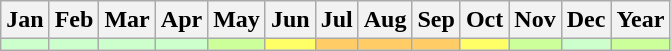<table class="wikitable">
<tr>
<th><strong>Jan</strong></th>
<th><strong>Feb</strong></th>
<th><strong>Mar</strong></th>
<th><strong>Apr</strong></th>
<th><strong>May</strong></th>
<th><strong>Jun</strong></th>
<th><strong>Jul</strong></th>
<th><strong>Aug</strong></th>
<th><strong>Sep</strong></th>
<th><strong>Oct</strong></th>
<th><strong>Nov</strong></th>
<th><strong>Dec</strong></th>
<th><strong>Year</strong></th>
</tr>
<tr>
<td style="background: #CCFFCC; color: black;"></td>
<td style="background: #CCFFCC; color: black;"></td>
<td style="background: #CCFFCC; color: black;"></td>
<td style="background: #CCFFCC; color: black;"></td>
<td style="background: #CCFF99; color: black;"></td>
<td style="background: #FFFF66; color: black;"></td>
<td style="background: #FFCC66; color: black;"></td>
<td style="background: #FFCC66; color: black;"></td>
<td style="background: #FFCC66; color: black;"></td>
<td style="background: #FFFF66; color: black;"></td>
<td style="background: #CCFF99; color: black;"></td>
<td style="background: #CCFFCC; color: black;"></td>
<td style="background: #CCFF99; color: black;"></td>
</tr>
</table>
